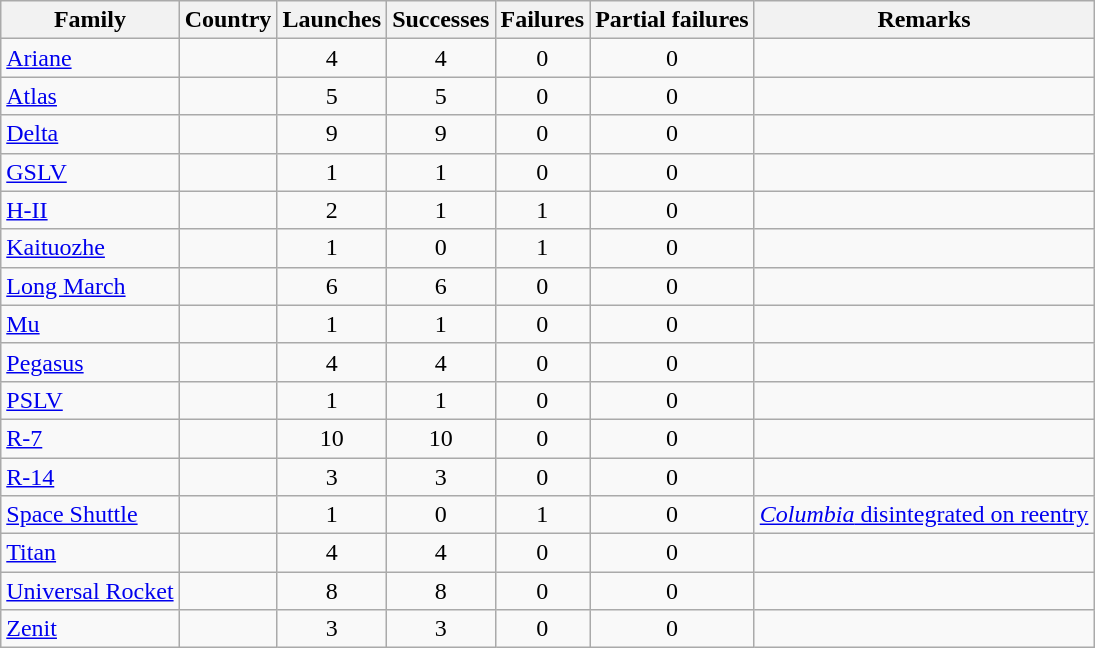<table class="wikitable sortable collapsible collapsed" style=text-align:center>
<tr>
<th>Family</th>
<th>Country</th>
<th>Launches</th>
<th>Successes</th>
<th>Failures</th>
<th>Partial failures</th>
<th>Remarks</th>
</tr>
<tr>
<td align=left><a href='#'>Ariane</a></td>
<td align=left></td>
<td>4</td>
<td>4</td>
<td>0</td>
<td>0</td>
<td></td>
</tr>
<tr>
<td align=left><a href='#'>Atlas</a></td>
<td align=left></td>
<td>5</td>
<td>5</td>
<td>0</td>
<td>0</td>
<td></td>
</tr>
<tr>
<td align=left><a href='#'>Delta</a></td>
<td align=left></td>
<td>9</td>
<td>9</td>
<td>0</td>
<td>0</td>
<td></td>
</tr>
<tr>
<td align=left><a href='#'>GSLV</a></td>
<td align=left></td>
<td>1</td>
<td>1</td>
<td>0</td>
<td>0</td>
<td></td>
</tr>
<tr>
<td align=left><a href='#'>H-II</a></td>
<td align=left></td>
<td>2</td>
<td>1</td>
<td>1</td>
<td>0</td>
<td></td>
</tr>
<tr>
<td align=left><a href='#'>Kaituozhe</a></td>
<td align=left></td>
<td>1</td>
<td>0</td>
<td>1</td>
<td>0</td>
<td></td>
</tr>
<tr>
<td align=left><a href='#'>Long March</a></td>
<td align=left></td>
<td>6</td>
<td>6</td>
<td>0</td>
<td>0</td>
<td></td>
</tr>
<tr>
<td align=left><a href='#'>Mu</a></td>
<td align=left></td>
<td>1</td>
<td>1</td>
<td>0</td>
<td>0</td>
<td></td>
</tr>
<tr>
<td align=left><a href='#'>Pegasus</a></td>
<td align=left></td>
<td>4</td>
<td>4</td>
<td>0</td>
<td>0</td>
<td></td>
</tr>
<tr>
<td align=left><a href='#'>PSLV</a></td>
<td align=left></td>
<td>1</td>
<td>1</td>
<td>0</td>
<td>0</td>
<td></td>
</tr>
<tr>
<td align=left><a href='#'>R-7</a></td>
<td align=left></td>
<td>10</td>
<td>10</td>
<td>0</td>
<td>0</td>
<td></td>
</tr>
<tr>
<td align=left><a href='#'>R-14</a></td>
<td align=left></td>
<td>3</td>
<td>3</td>
<td>0</td>
<td>0</td>
<td></td>
</tr>
<tr>
<td align=left><a href='#'>Space Shuttle</a></td>
<td align=left></td>
<td>1</td>
<td>0</td>
<td>1</td>
<td>0</td>
<td align=left><a href='#'><em>Columbia</em> disintegrated on reentry</a></td>
</tr>
<tr>
<td align=left><a href='#'>Titan</a></td>
<td align=left></td>
<td>4</td>
<td>4</td>
<td>0</td>
<td>0</td>
<td></td>
</tr>
<tr>
<td align=left><a href='#'>Universal Rocket</a></td>
<td align=left></td>
<td>8</td>
<td>8</td>
<td>0</td>
<td>0</td>
<td></td>
</tr>
<tr>
<td align=left><a href='#'>Zenit</a></td>
<td align=left></td>
<td>3</td>
<td>3</td>
<td>0</td>
<td>0</td>
<td></td>
</tr>
</table>
